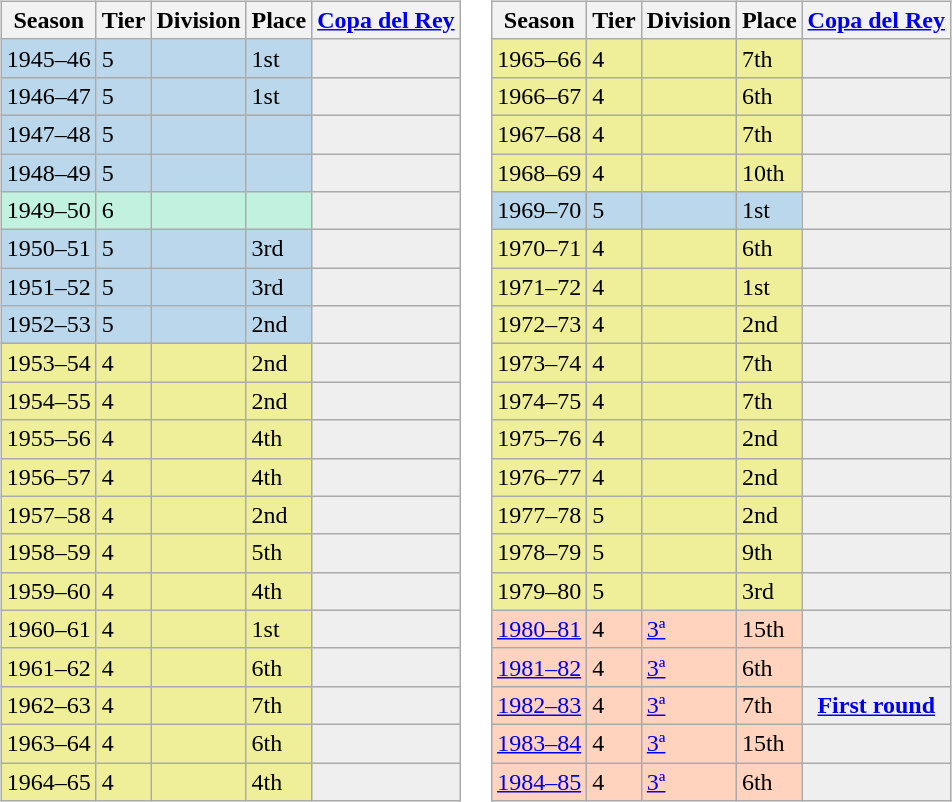<table>
<tr>
<td valign="top" width=0%><br><table class="wikitable">
<tr style="background:#f0f6fa;">
<th>Season</th>
<th>Tier</th>
<th>Division</th>
<th>Place</th>
<th><a href='#'>Copa del Rey</a></th>
</tr>
<tr>
<td style="background:#BBD7EC;">1945–46</td>
<td style="background:#BBD7EC;">5</td>
<td style="background:#BBD7EC;"></td>
<td style="background:#BBD7EC;">1st</td>
<td style="background:#efefef;"></td>
</tr>
<tr>
<td style="background:#BBD7EC;">1946–47</td>
<td style="background:#BBD7EC;">5</td>
<td style="background:#BBD7EC;"></td>
<td style="background:#BBD7EC;">1st</td>
<td style="background:#efefef;"></td>
</tr>
<tr>
<td style="background:#BBD7EC;">1947–48</td>
<td style="background:#BBD7EC;">5</td>
<td style="background:#BBD7EC;"></td>
<td style="background:#BBD7EC;"></td>
<td style="background:#efefef;"></td>
</tr>
<tr>
<td style="background:#BBD7EC;">1948–49</td>
<td style="background:#BBD7EC;">5</td>
<td style="background:#BBD7EC;"></td>
<td style="background:#BBD7EC;"></td>
<td style="background:#efefef;"></td>
</tr>
<tr>
<td style="background:#C0F2DF;">1949–50</td>
<td style="background:#C0F2DF;">6</td>
<td style="background:#C0F2DF;"></td>
<td style="background:#C0F2DF;"></td>
<th style="background:#efefef;"></th>
</tr>
<tr>
<td style="background:#BBD7EC;">1950–51</td>
<td style="background:#BBD7EC;">5</td>
<td style="background:#BBD7EC;"></td>
<td style="background:#BBD7EC;">3rd</td>
<td style="background:#efefef;"></td>
</tr>
<tr>
<td style="background:#BBD7EC;">1951–52</td>
<td style="background:#BBD7EC;">5</td>
<td style="background:#BBD7EC;"></td>
<td style="background:#BBD7EC;">3rd</td>
<td style="background:#efefef;"></td>
</tr>
<tr>
<td style="background:#BBD7EC;">1952–53</td>
<td style="background:#BBD7EC;">5</td>
<td style="background:#BBD7EC;"></td>
<td style="background:#BBD7EC;">2nd</td>
<td style="background:#efefef;"></td>
</tr>
<tr>
<td style="background:#EFEF99;">1953–54</td>
<td style="background:#EFEF99;">4</td>
<td style="background:#EFEF99;"></td>
<td style="background:#EFEF99;">2nd</td>
<td style="background:#efefef;"></td>
</tr>
<tr>
<td style="background:#EFEF99;">1954–55</td>
<td style="background:#EFEF99;">4</td>
<td style="background:#EFEF99;"></td>
<td style="background:#EFEF99;">2nd</td>
<td style="background:#efefef;"></td>
</tr>
<tr>
<td style="background:#EFEF99;">1955–56</td>
<td style="background:#EFEF99;">4</td>
<td style="background:#EFEF99;"></td>
<td style="background:#EFEF99;">4th</td>
<td style="background:#efefef;"></td>
</tr>
<tr>
<td style="background:#EFEF99;">1956–57</td>
<td style="background:#EFEF99;">4</td>
<td style="background:#EFEF99;"></td>
<td style="background:#EFEF99;">4th</td>
<td style="background:#efefef;"></td>
</tr>
<tr>
<td style="background:#EFEF99;">1957–58</td>
<td style="background:#EFEF99;">4</td>
<td style="background:#EFEF99;"></td>
<td style="background:#EFEF99;">2nd</td>
<td style="background:#efefef;"></td>
</tr>
<tr>
<td style="background:#EFEF99;">1958–59</td>
<td style="background:#EFEF99;">4</td>
<td style="background:#EFEF99;"></td>
<td style="background:#EFEF99;">5th</td>
<td style="background:#efefef;"></td>
</tr>
<tr>
<td style="background:#EFEF99;">1959–60</td>
<td style="background:#EFEF99;">4</td>
<td style="background:#EFEF99;"></td>
<td style="background:#EFEF99;">4th</td>
<td style="background:#efefef;"></td>
</tr>
<tr>
<td style="background:#EFEF99;">1960–61</td>
<td style="background:#EFEF99;">4</td>
<td style="background:#EFEF99;"></td>
<td style="background:#EFEF99;">1st</td>
<td style="background:#efefef;"></td>
</tr>
<tr>
<td style="background:#EFEF99;">1961–62</td>
<td style="background:#EFEF99;">4</td>
<td style="background:#EFEF99;"></td>
<td style="background:#EFEF99;">6th</td>
<td style="background:#efefef;"></td>
</tr>
<tr>
<td style="background:#EFEF99;">1962–63</td>
<td style="background:#EFEF99;">4</td>
<td style="background:#EFEF99;"></td>
<td style="background:#EFEF99;">7th</td>
<td style="background:#efefef;"></td>
</tr>
<tr>
<td style="background:#EFEF99;">1963–64</td>
<td style="background:#EFEF99;">4</td>
<td style="background:#EFEF99;"></td>
<td style="background:#EFEF99;">6th</td>
<td style="background:#efefef;"></td>
</tr>
<tr>
<td style="background:#EFEF99;">1964–65</td>
<td style="background:#EFEF99;">4</td>
<td style="background:#EFEF99;"></td>
<td style="background:#EFEF99;">4th</td>
<td style="background:#efefef;"></td>
</tr>
</table>
</td>
<td valign="top" width=0%><br><table class="wikitable">
<tr style="background:#f0f6fa;">
<th>Season</th>
<th>Tier</th>
<th>Division</th>
<th>Place</th>
<th><a href='#'>Copa del Rey</a></th>
</tr>
<tr>
<td style="background:#EFEF99;">1965–66</td>
<td style="background:#EFEF99;">4</td>
<td style="background:#EFEF99;"></td>
<td style="background:#EFEF99;">7th</td>
<td style="background:#efefef;"></td>
</tr>
<tr>
<td style="background:#EFEF99;">1966–67</td>
<td style="background:#EFEF99;">4</td>
<td style="background:#EFEF99;"></td>
<td style="background:#EFEF99;">6th</td>
<td style="background:#efefef;"></td>
</tr>
<tr>
<td style="background:#EFEF99;">1967–68</td>
<td style="background:#EFEF99;">4</td>
<td style="background:#EFEF99;"></td>
<td style="background:#EFEF99;">7th</td>
<td style="background:#efefef;"></td>
</tr>
<tr>
<td style="background:#EFEF99;">1968–69</td>
<td style="background:#EFEF99;">4</td>
<td style="background:#EFEF99;"></td>
<td style="background:#EFEF99;">10th</td>
<td style="background:#efefef;"></td>
</tr>
<tr>
<td style="background:#BBD7EC;">1969–70</td>
<td style="background:#BBD7EC;">5</td>
<td style="background:#BBD7EC;"></td>
<td style="background:#BBD7EC;">1st</td>
<td style="background:#efefef;"></td>
</tr>
<tr>
<td style="background:#EFEF99;">1970–71</td>
<td style="background:#EFEF99;">4</td>
<td style="background:#EFEF99;"></td>
<td style="background:#EFEF99;">6th</td>
<td style="background:#efefef;"></td>
</tr>
<tr>
<td style="background:#EFEF99;">1971–72</td>
<td style="background:#EFEF99;">4</td>
<td style="background:#EFEF99;"></td>
<td style="background:#EFEF99;">1st</td>
<td style="background:#efefef;"></td>
</tr>
<tr>
<td style="background:#EFEF99;">1972–73</td>
<td style="background:#EFEF99;">4</td>
<td style="background:#EFEF99;"></td>
<td style="background:#EFEF99;">2nd</td>
<td style="background:#efefef;"></td>
</tr>
<tr>
<td style="background:#EFEF99;">1973–74</td>
<td style="background:#EFEF99;">4</td>
<td style="background:#EFEF99;"></td>
<td style="background:#EFEF99;">7th</td>
<td style="background:#efefef;"></td>
</tr>
<tr>
<td style="background:#EFEF99;">1974–75</td>
<td style="background:#EFEF99;">4</td>
<td style="background:#EFEF99;"></td>
<td style="background:#EFEF99;">7th</td>
<td style="background:#efefef;"></td>
</tr>
<tr>
<td style="background:#EFEF99;">1975–76</td>
<td style="background:#EFEF99;">4</td>
<td style="background:#EFEF99;"></td>
<td style="background:#EFEF99;">2nd</td>
<td style="background:#efefef;"></td>
</tr>
<tr>
<td style="background:#EFEF99;">1976–77</td>
<td style="background:#EFEF99;">4</td>
<td style="background:#EFEF99;"></td>
<td style="background:#EFEF99;">2nd</td>
<td style="background:#efefef;"></td>
</tr>
<tr>
<td style="background:#EFEF99;">1977–78</td>
<td style="background:#EFEF99;">5</td>
<td style="background:#EFEF99;"></td>
<td style="background:#EFEF99;">2nd</td>
<td style="background:#efefef;"></td>
</tr>
<tr>
<td style="background:#EFEF99;">1978–79</td>
<td style="background:#EFEF99;">5</td>
<td style="background:#EFEF99;"></td>
<td style="background:#EFEF99;">9th</td>
<td style="background:#efefef;"></td>
</tr>
<tr>
<td style="background:#EFEF99;">1979–80</td>
<td style="background:#EFEF99;">5</td>
<td style="background:#EFEF99;"></td>
<td style="background:#EFEF99;">3rd</td>
<td style="background:#efefef;"></td>
</tr>
<tr>
<td style="background:#FFD3BD;"><a href='#'>1980–81</a></td>
<td style="background:#FFD3BD;">4</td>
<td style="background:#FFD3BD;"><a href='#'>3ª</a></td>
<td style="background:#FFD3BD;">15th</td>
<td style="background:#efefef;"></td>
</tr>
<tr>
<td style="background:#FFD3BD;"><a href='#'>1981–82</a></td>
<td style="background:#FFD3BD;">4</td>
<td style="background:#FFD3BD;"><a href='#'>3ª</a></td>
<td style="background:#FFD3BD;">6th</td>
<td style="background:#efefef;"></td>
</tr>
<tr>
<td style="background:#FFD3BD;"><a href='#'>1982–83</a></td>
<td style="background:#FFD3BD;">4</td>
<td style="background:#FFD3BD;"><a href='#'>3ª</a></td>
<td style="background:#FFD3BD;">7th</td>
<th style="background:#efefef;"><a href='#'>First round</a></th>
</tr>
<tr>
<td style="background:#FFD3BD;"><a href='#'>1983–84</a></td>
<td style="background:#FFD3BD;">4</td>
<td style="background:#FFD3BD;"><a href='#'>3ª</a></td>
<td style="background:#FFD3BD;">15th</td>
<td style="background:#efefef;"></td>
</tr>
<tr>
<td style="background:#FFD3BD;"><a href='#'>1984–85</a></td>
<td style="background:#FFD3BD;">4</td>
<td style="background:#FFD3BD;"><a href='#'>3ª</a></td>
<td style="background:#FFD3BD;">6th</td>
<td style="background:#efefef;"></td>
</tr>
</table>
</td>
</tr>
</table>
